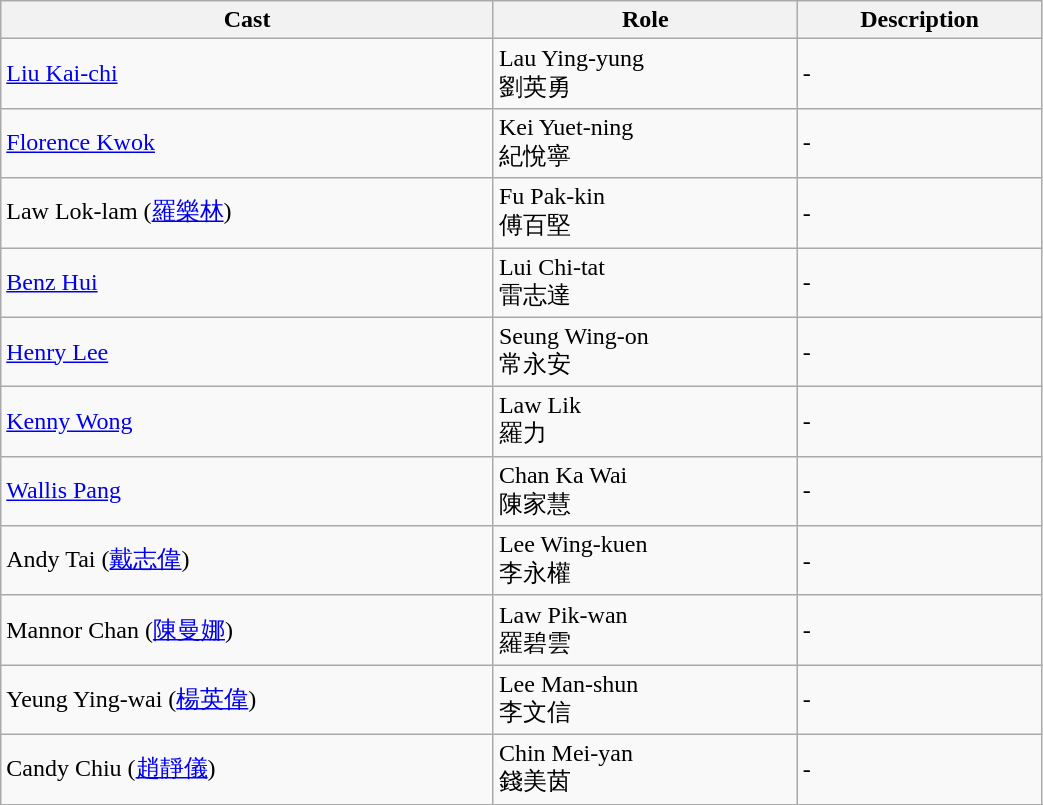<table class="wikitable" width="55%">
<tr>
<th>Cast</th>
<th>Role</th>
<th>Description</th>
</tr>
<tr>
<td><a href='#'>Liu Kai-chi</a></td>
<td>Lau Ying-yung<br>劉英勇</td>
<td>-</td>
</tr>
<tr>
<td><a href='#'>Florence Kwok</a></td>
<td>Kei Yuet-ning<br>紀悅寧</td>
<td>-</td>
</tr>
<tr>
<td>Law Lok-lam (<a href='#'>羅樂林</a>)</td>
<td>Fu Pak-kin<br>傅百堅</td>
<td>-</td>
</tr>
<tr>
<td><a href='#'>Benz Hui</a></td>
<td>Lui Chi-tat<br>雷志達</td>
<td>-</td>
</tr>
<tr>
<td><a href='#'>Henry Lee</a></td>
<td>Seung Wing-on<br>常永安</td>
<td>-</td>
</tr>
<tr>
<td><a href='#'>Kenny Wong</a></td>
<td>Law Lik<br>羅力</td>
<td>-</td>
</tr>
<tr>
<td><a href='#'>Wallis Pang</a></td>
<td>Chan Ka Wai<br>陳家慧</td>
<td>-</td>
</tr>
<tr>
<td>Andy Tai (<a href='#'>戴志偉</a>)</td>
<td>Lee Wing-kuen<br>李永權</td>
<td>-</td>
</tr>
<tr>
<td>Mannor Chan (<a href='#'>陳曼娜</a>)</td>
<td>Law Pik-wan<br>羅碧雲</td>
<td>-</td>
</tr>
<tr>
<td>Yeung Ying-wai (<a href='#'>楊英偉</a>)</td>
<td>Lee Man-shun<br>李文信</td>
<td>-</td>
</tr>
<tr>
<td>Candy Chiu (<a href='#'>趙靜儀</a>)</td>
<td>Chin Mei-yan<br>錢美茵</td>
<td>-</td>
</tr>
<tr>
</tr>
</table>
